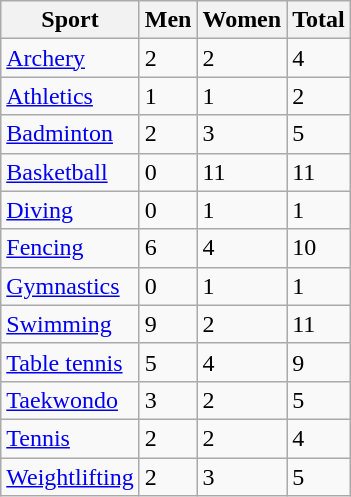<table class="wikitable sortable">
<tr>
<th>Sport</th>
<th>Men</th>
<th>Women</th>
<th>Total</th>
</tr>
<tr>
<td><a href='#'>Archery</a></td>
<td>2</td>
<td>2</td>
<td>4</td>
</tr>
<tr>
<td><a href='#'>Athletics</a></td>
<td>1</td>
<td>1</td>
<td>2</td>
</tr>
<tr>
<td><a href='#'>Badminton</a></td>
<td>2</td>
<td>3</td>
<td>5</td>
</tr>
<tr>
<td><a href='#'>Basketball</a></td>
<td>0</td>
<td>11</td>
<td>11</td>
</tr>
<tr>
<td><a href='#'>Diving</a></td>
<td>0</td>
<td>1</td>
<td>1</td>
</tr>
<tr>
<td><a href='#'>Fencing</a></td>
<td>6</td>
<td>4</td>
<td>10</td>
</tr>
<tr>
<td><a href='#'>Gymnastics</a></td>
<td>0</td>
<td>1</td>
<td>1</td>
</tr>
<tr>
<td><a href='#'>Swimming</a></td>
<td>9</td>
<td>2</td>
<td>11</td>
</tr>
<tr>
<td><a href='#'>Table tennis</a></td>
<td>5</td>
<td>4</td>
<td>9</td>
</tr>
<tr>
<td><a href='#'>Taekwondo</a></td>
<td>3</td>
<td>2</td>
<td>5</td>
</tr>
<tr>
<td><a href='#'>Tennis</a></td>
<td>2</td>
<td>2</td>
<td>4</td>
</tr>
<tr>
<td><a href='#'>Weightlifting</a></td>
<td>2</td>
<td>3</td>
<td>5</td>
</tr>
</table>
